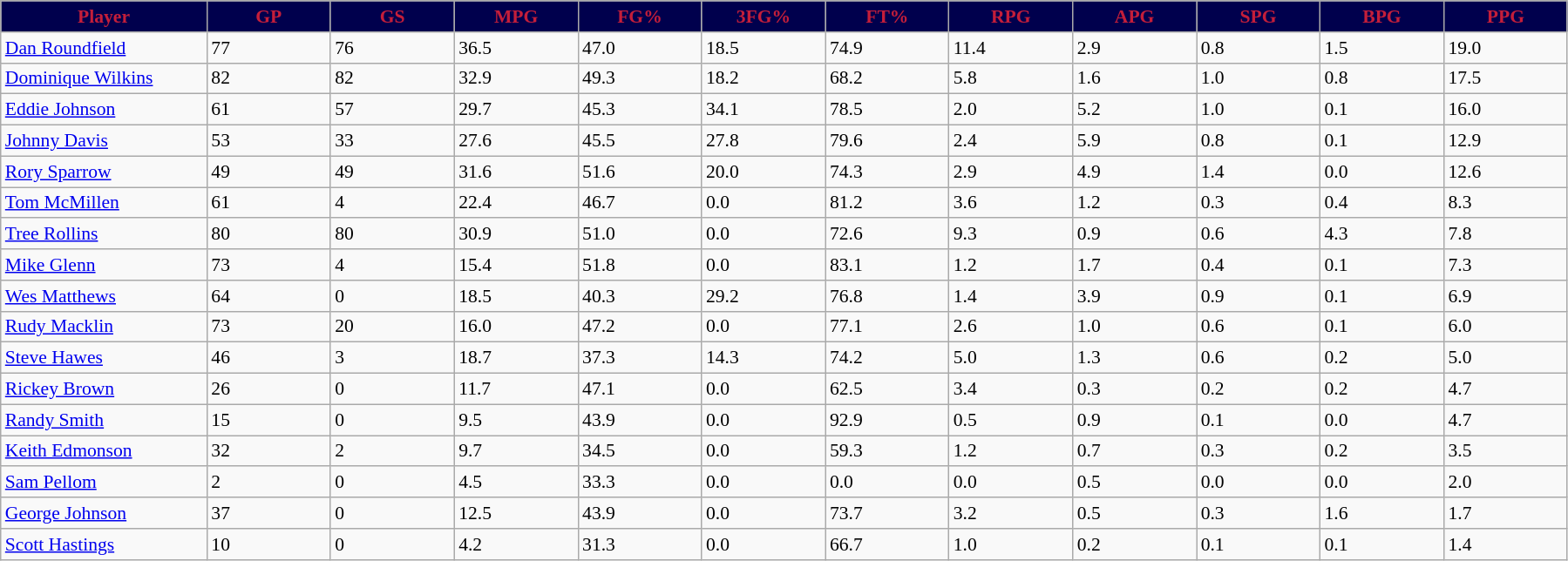<table class="wikitable sortable" style="font-size: 90%">
<tr>
<th style="background:#00004d;color:#C41E3A;" width="10%">Player</th>
<th style="background:#00004d;color:#C41E3A;" width="6%">GP</th>
<th style="background:#00004d;color:#C41E3A;" width="6%">GS</th>
<th style="background:#00004d;color:#C41E3A;" width="6%">MPG</th>
<th style="background:#00004d;color:#C41E3A;" width="6%">FG%</th>
<th style="background:#00004d;color:#C41E3A;" width="6%">3FG%</th>
<th style="background:#00004d;color:#C41E3A;" width="6%">FT%</th>
<th style="background:#00004d;color:#C41E3A;" width="6%">RPG</th>
<th style="background:#00004d;color:#C41E3A;" width="6%">APG</th>
<th style="background:#00004d;color:#C41E3A;" width="6%">SPG</th>
<th style="background:#00004d;color:#C41E3A;" width="6%">BPG</th>
<th style="background:#00004d;color:#C41E3A;" width="6%">PPG</th>
</tr>
<tr>
<td><a href='#'>Dan Roundfield</a></td>
<td>77</td>
<td>76</td>
<td>36.5</td>
<td>47.0</td>
<td>18.5</td>
<td>74.9</td>
<td>11.4</td>
<td>2.9</td>
<td>0.8</td>
<td>1.5</td>
<td>19.0</td>
</tr>
<tr>
<td><a href='#'>Dominique Wilkins</a></td>
<td>82</td>
<td>82</td>
<td>32.9</td>
<td>49.3</td>
<td>18.2</td>
<td>68.2</td>
<td>5.8</td>
<td>1.6</td>
<td>1.0</td>
<td>0.8</td>
<td>17.5</td>
</tr>
<tr>
<td><a href='#'>Eddie Johnson</a></td>
<td>61</td>
<td>57</td>
<td>29.7</td>
<td>45.3</td>
<td>34.1</td>
<td>78.5</td>
<td>2.0</td>
<td>5.2</td>
<td>1.0</td>
<td>0.1</td>
<td>16.0</td>
</tr>
<tr>
<td><a href='#'>Johnny Davis</a></td>
<td>53</td>
<td>33</td>
<td>27.6</td>
<td>45.5</td>
<td>27.8</td>
<td>79.6</td>
<td>2.4</td>
<td>5.9</td>
<td>0.8</td>
<td>0.1</td>
<td>12.9</td>
</tr>
<tr>
<td><a href='#'>Rory Sparrow</a></td>
<td>49</td>
<td>49</td>
<td>31.6</td>
<td>51.6</td>
<td>20.0</td>
<td>74.3</td>
<td>2.9</td>
<td>4.9</td>
<td>1.4</td>
<td>0.0</td>
<td>12.6</td>
</tr>
<tr>
<td><a href='#'>Tom McMillen</a></td>
<td>61</td>
<td>4</td>
<td>22.4</td>
<td>46.7</td>
<td>0.0</td>
<td>81.2</td>
<td>3.6</td>
<td>1.2</td>
<td>0.3</td>
<td>0.4</td>
<td>8.3</td>
</tr>
<tr>
<td><a href='#'>Tree Rollins</a></td>
<td>80</td>
<td>80</td>
<td>30.9</td>
<td>51.0</td>
<td>0.0</td>
<td>72.6</td>
<td>9.3</td>
<td>0.9</td>
<td>0.6</td>
<td>4.3</td>
<td>7.8</td>
</tr>
<tr>
<td><a href='#'>Mike Glenn</a></td>
<td>73</td>
<td>4</td>
<td>15.4</td>
<td>51.8</td>
<td>0.0</td>
<td>83.1</td>
<td>1.2</td>
<td>1.7</td>
<td>0.4</td>
<td>0.1</td>
<td>7.3</td>
</tr>
<tr>
<td><a href='#'>Wes Matthews</a></td>
<td>64</td>
<td>0</td>
<td>18.5</td>
<td>40.3</td>
<td>29.2</td>
<td>76.8</td>
<td>1.4</td>
<td>3.9</td>
<td>0.9</td>
<td>0.1</td>
<td>6.9</td>
</tr>
<tr>
<td><a href='#'>Rudy Macklin</a></td>
<td>73</td>
<td>20</td>
<td>16.0</td>
<td>47.2</td>
<td>0.0</td>
<td>77.1</td>
<td>2.6</td>
<td>1.0</td>
<td>0.6</td>
<td>0.1</td>
<td>6.0</td>
</tr>
<tr>
<td><a href='#'>Steve Hawes</a></td>
<td>46</td>
<td>3</td>
<td>18.7</td>
<td>37.3</td>
<td>14.3</td>
<td>74.2</td>
<td>5.0</td>
<td>1.3</td>
<td>0.6</td>
<td>0.2</td>
<td>5.0</td>
</tr>
<tr>
<td><a href='#'>Rickey Brown</a></td>
<td>26</td>
<td>0</td>
<td>11.7</td>
<td>47.1</td>
<td>0.0</td>
<td>62.5</td>
<td>3.4</td>
<td>0.3</td>
<td>0.2</td>
<td>0.2</td>
<td>4.7</td>
</tr>
<tr>
<td><a href='#'>Randy Smith</a></td>
<td>15</td>
<td>0</td>
<td>9.5</td>
<td>43.9</td>
<td>0.0</td>
<td>92.9</td>
<td>0.5</td>
<td>0.9</td>
<td>0.1</td>
<td>0.0</td>
<td>4.7</td>
</tr>
<tr>
<td><a href='#'>Keith Edmonson</a></td>
<td>32</td>
<td>2</td>
<td>9.7</td>
<td>34.5</td>
<td>0.0</td>
<td>59.3</td>
<td>1.2</td>
<td>0.7</td>
<td>0.3</td>
<td>0.2</td>
<td>3.5</td>
</tr>
<tr>
<td><a href='#'>Sam Pellom</a></td>
<td>2</td>
<td>0</td>
<td>4.5</td>
<td>33.3</td>
<td>0.0</td>
<td>0.0</td>
<td>0.0</td>
<td>0.5</td>
<td>0.0</td>
<td>0.0</td>
<td>2.0</td>
</tr>
<tr>
<td><a href='#'>George Johnson</a></td>
<td>37</td>
<td>0</td>
<td>12.5</td>
<td>43.9</td>
<td>0.0</td>
<td>73.7</td>
<td>3.2</td>
<td>0.5</td>
<td>0.3</td>
<td>1.6</td>
<td>1.7</td>
</tr>
<tr>
<td><a href='#'>Scott Hastings</a></td>
<td>10</td>
<td>0</td>
<td>4.2</td>
<td>31.3</td>
<td>0.0</td>
<td>66.7</td>
<td>1.0</td>
<td>0.2</td>
<td>0.1</td>
<td>0.1</td>
<td>1.4</td>
</tr>
</table>
